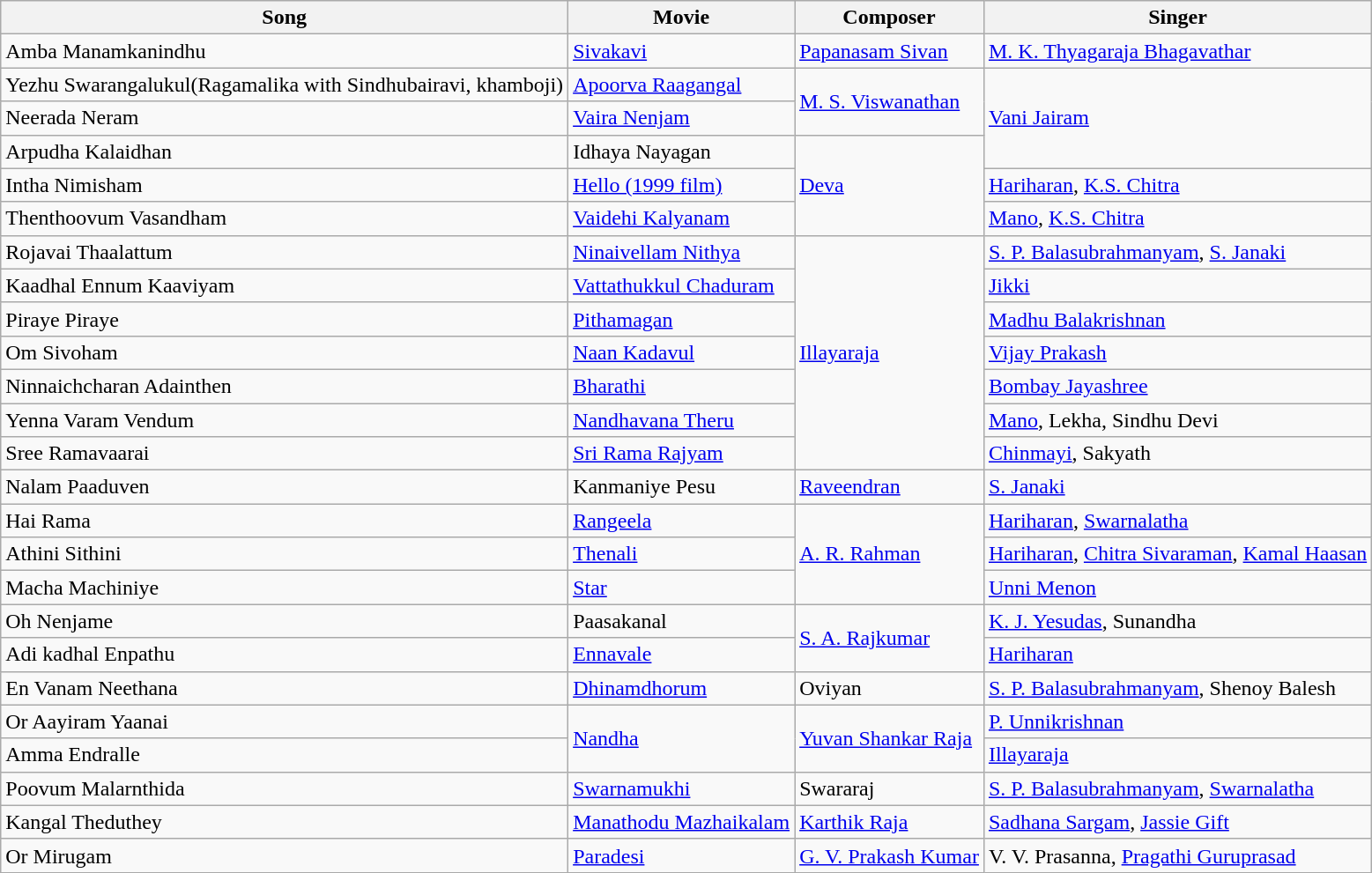<table class="wikitable">
<tr>
<th>Song</th>
<th>Movie</th>
<th>Composer</th>
<th>Singer</th>
</tr>
<tr>
<td>Amba Manamkanindhu</td>
<td><a href='#'>Sivakavi</a></td>
<td><a href='#'>Papanasam Sivan</a></td>
<td><a href='#'>M. K. Thyagaraja Bhagavathar</a></td>
</tr>
<tr>
<td>Yezhu Swarangalukul(Ragamalika with Sindhubairavi, khamboji)</td>
<td><a href='#'>Apoorva Raagangal</a></td>
<td rowspan=2><a href='#'>M. S. Viswanathan</a></td>
<td rowspan=3><a href='#'>Vani Jairam</a></td>
</tr>
<tr>
<td>Neerada Neram</td>
<td><a href='#'>Vaira Nenjam</a></td>
</tr>
<tr>
<td>Arpudha Kalaidhan</td>
<td>Idhaya Nayagan</td>
<td rowspan="3"><a href='#'>Deva</a></td>
</tr>
<tr>
<td>Intha Nimisham</td>
<td><a href='#'>Hello (1999 film)</a></td>
<td><a href='#'>Hariharan</a>, <a href='#'>K.S. Chitra</a></td>
</tr>
<tr>
<td>Thenthoovum Vasandham</td>
<td><a href='#'>Vaidehi Kalyanam</a></td>
<td><a href='#'>Mano</a>, <a href='#'>K.S. Chitra</a></td>
</tr>
<tr>
<td>Rojavai Thaalattum</td>
<td><a href='#'>Ninaivellam Nithya</a></td>
<td rowspan="7"><a href='#'>Illayaraja</a></td>
<td><a href='#'>S. P. Balasubrahmanyam</a>, <a href='#'>S. Janaki</a></td>
</tr>
<tr>
<td>Kaadhal Ennum Kaaviyam</td>
<td><a href='#'>Vattathukkul Chaduram</a></td>
<td><a href='#'>Jikki</a></td>
</tr>
<tr>
<td>Piraye Piraye</td>
<td><a href='#'>Pithamagan</a></td>
<td><a href='#'>Madhu Balakrishnan</a></td>
</tr>
<tr>
<td>Om Sivoham</td>
<td><a href='#'>Naan Kadavul</a></td>
<td><a href='#'>Vijay Prakash</a></td>
</tr>
<tr>
<td>Ninnaichcharan Adainthen</td>
<td><a href='#'>Bharathi</a></td>
<td><a href='#'>Bombay Jayashree</a></td>
</tr>
<tr>
<td>Yenna Varam Vendum</td>
<td><a href='#'>Nandhavana Theru</a></td>
<td><a href='#'>Mano</a>, Lekha, Sindhu Devi</td>
</tr>
<tr>
<td>Sree Ramavaarai</td>
<td><a href='#'>Sri Rama Rajyam</a></td>
<td><a href='#'>Chinmayi</a>, Sakyath</td>
</tr>
<tr>
<td>Nalam Paaduven</td>
<td>Kanmaniye Pesu</td>
<td><a href='#'>Raveendran</a></td>
<td><a href='#'>S. Janaki</a></td>
</tr>
<tr>
<td>Hai Rama</td>
<td><a href='#'>Rangeela</a></td>
<td rowspan="3"><a href='#'>A. R. Rahman</a></td>
<td><a href='#'>Hariharan</a>, <a href='#'>Swarnalatha</a></td>
</tr>
<tr>
<td>Athini Sithini</td>
<td><a href='#'>Thenali</a></td>
<td><a href='#'>Hariharan</a>, <a href='#'>Chitra Sivaraman</a>, <a href='#'>Kamal Haasan</a></td>
</tr>
<tr>
<td>Macha Machiniye</td>
<td><a href='#'>Star</a></td>
<td><a href='#'>Unni Menon</a></td>
</tr>
<tr>
<td>Oh Nenjame</td>
<td>Paasakanal</td>
<td rowspan=2><a href='#'>S. A. Rajkumar</a></td>
<td><a href='#'>K. J. Yesudas</a>, Sunandha</td>
</tr>
<tr>
<td>Adi kadhal Enpathu</td>
<td><a href='#'>Ennavale</a></td>
<td><a href='#'>Hariharan</a></td>
</tr>
<tr>
<td>En Vanam Neethana</td>
<td><a href='#'>Dhinamdhorum</a></td>
<td>Oviyan</td>
<td><a href='#'>S. P. Balasubrahmanyam</a>, Shenoy Balesh</td>
</tr>
<tr>
<td>Or Aayiram Yaanai</td>
<td rowspan="2"><a href='#'>Nandha</a></td>
<td rowspan="2"><a href='#'>Yuvan Shankar Raja</a></td>
<td><a href='#'>P. Unnikrishnan</a></td>
</tr>
<tr>
<td>Amma Endralle</td>
<td><a href='#'>Illayaraja</a></td>
</tr>
<tr>
<td>Poovum Malarnthida</td>
<td><a href='#'>Swarnamukhi</a></td>
<td>Swararaj</td>
<td><a href='#'>S. P. Balasubrahmanyam</a>, <a href='#'>Swarnalatha</a></td>
</tr>
<tr>
<td>Kangal Theduthey</td>
<td><a href='#'>Manathodu Mazhaikalam</a></td>
<td><a href='#'>Karthik Raja</a></td>
<td><a href='#'>Sadhana Sargam</a>, <a href='#'>Jassie Gift</a></td>
</tr>
<tr>
<td>Or Mirugam</td>
<td><a href='#'>Paradesi</a></td>
<td><a href='#'>G. V. Prakash Kumar</a></td>
<td>V. V. Prasanna, <a href='#'>Pragathi Guruprasad</a></td>
</tr>
</table>
